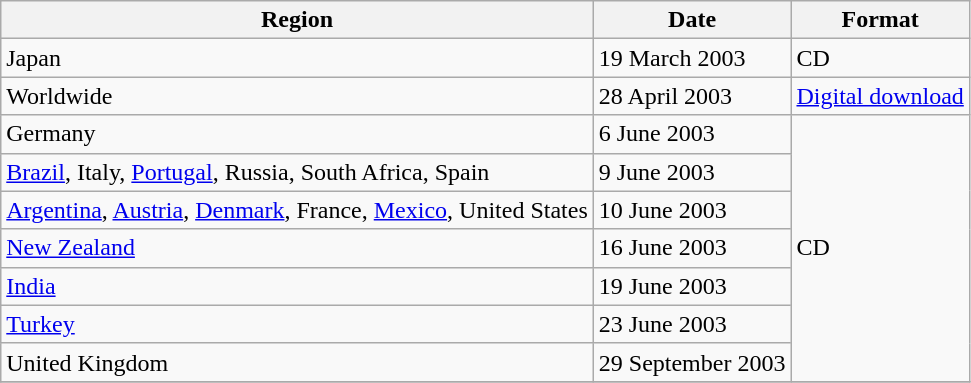<table class="wikitable plainrowheaders">
<tr>
<th scope="col">Region</th>
<th scope="col">Date</th>
<th scope="col">Format</th>
</tr>
<tr>
<td>Japan</td>
<td>19 March 2003</td>
<td rowspan="1">CD</td>
</tr>
<tr>
<td>Worldwide</td>
<td>28 April 2003</td>
<td rowspan="1"><a href='#'>Digital download</a></td>
</tr>
<tr>
<td>Germany</td>
<td>6 June 2003</td>
<td rowspan="7">CD</td>
</tr>
<tr>
<td><a href='#'>Brazil</a>, Italy, <a href='#'>Portugal</a>, Russia, South Africa, Spain</td>
<td>9 June 2003</td>
</tr>
<tr>
<td><a href='#'>Argentina</a>, <a href='#'>Austria</a>, <a href='#'>Denmark</a>, France, <a href='#'>Mexico</a>, United States</td>
<td>10 June 2003</td>
</tr>
<tr>
<td><a href='#'>New Zealand</a></td>
<td>16 June 2003</td>
</tr>
<tr>
<td><a href='#'>India</a></td>
<td>19 June 2003</td>
</tr>
<tr>
<td><a href='#'>Turkey</a></td>
<td>23 June 2003</td>
</tr>
<tr>
<td>United Kingdom</td>
<td>29 September 2003</td>
</tr>
<tr>
</tr>
</table>
